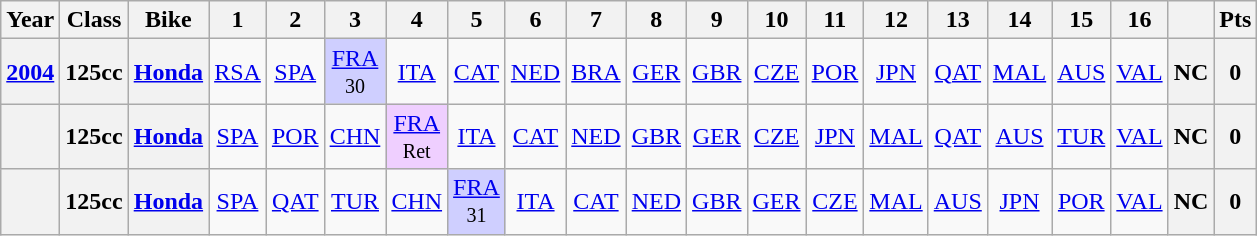<table class="wikitable" style="text-align:center">
<tr>
<th>Year</th>
<th>Class</th>
<th>Bike</th>
<th>1</th>
<th>2</th>
<th>3</th>
<th>4</th>
<th>5</th>
<th>6</th>
<th>7</th>
<th>8</th>
<th>9</th>
<th>10</th>
<th>11</th>
<th>12</th>
<th>13</th>
<th>14</th>
<th>15</th>
<th>16</th>
<th></th>
<th>Pts</th>
</tr>
<tr>
<th align="left"><a href='#'>2004</a></th>
<th align="left">125cc</th>
<th align="left"><a href='#'>Honda</a></th>
<td><a href='#'>RSA</a></td>
<td><a href='#'>SPA</a></td>
<td style="background:#CFCFFF;"><a href='#'>FRA</a><br><small>30</small></td>
<td><a href='#'>ITA</a></td>
<td><a href='#'>CAT</a></td>
<td><a href='#'>NED</a></td>
<td><a href='#'>BRA</a></td>
<td><a href='#'>GER</a></td>
<td><a href='#'>GBR</a></td>
<td><a href='#'>CZE</a></td>
<td><a href='#'>POR</a></td>
<td><a href='#'>JPN</a></td>
<td><a href='#'>QAT</a></td>
<td><a href='#'>MAL</a></td>
<td><a href='#'>AUS</a></td>
<td><a href='#'>VAL</a></td>
<th>NC</th>
<th>0</th>
</tr>
<tr>
<th align="left"></th>
<th align="left">125cc</th>
<th align="left"><a href='#'>Honda</a></th>
<td><a href='#'>SPA</a></td>
<td><a href='#'>POR</a></td>
<td><a href='#'>CHN</a></td>
<td style="background:#efcfff;"><a href='#'>FRA</a><br><small>Ret</small></td>
<td><a href='#'>ITA</a></td>
<td><a href='#'>CAT</a></td>
<td><a href='#'>NED</a></td>
<td><a href='#'>GBR</a></td>
<td><a href='#'>GER</a></td>
<td><a href='#'>CZE</a></td>
<td><a href='#'>JPN</a></td>
<td><a href='#'>MAL</a></td>
<td><a href='#'>QAT</a></td>
<td><a href='#'>AUS</a></td>
<td><a href='#'>TUR</a></td>
<td><a href='#'>VAL</a></td>
<th>NC</th>
<th>0</th>
</tr>
<tr>
<th align="left"></th>
<th align="left">125cc</th>
<th align="left"><a href='#'>Honda</a></th>
<td><a href='#'>SPA</a></td>
<td><a href='#'>QAT</a></td>
<td><a href='#'>TUR</a></td>
<td><a href='#'>CHN</a></td>
<td style="background:#CFCFFF;"><a href='#'>FRA</a><br><small>31</small></td>
<td><a href='#'>ITA</a></td>
<td><a href='#'>CAT</a></td>
<td><a href='#'>NED</a></td>
<td><a href='#'>GBR</a></td>
<td><a href='#'>GER</a></td>
<td><a href='#'>CZE</a></td>
<td><a href='#'>MAL</a></td>
<td><a href='#'>AUS</a></td>
<td><a href='#'>JPN</a></td>
<td><a href='#'>POR</a></td>
<td><a href='#'>VAL</a></td>
<th>NC</th>
<th>0</th>
</tr>
</table>
